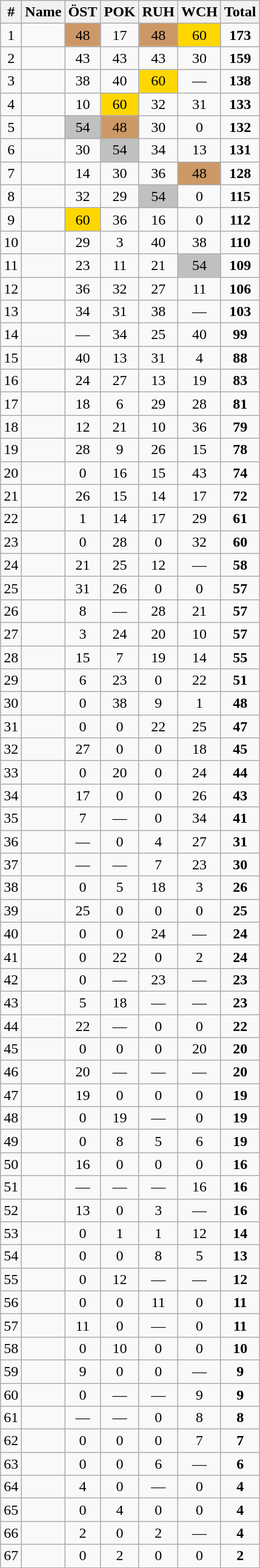<table class="wikitable sortable" style="text-align:center;">
<tr>
<th>#</th>
<th>Name</th>
<th>ÖST</th>
<th>POK</th>
<th>RUH</th>
<th>WCH</th>
<th>Total</th>
</tr>
<tr>
<td>1</td>
<td align="left"></td>
<td bgcolor=CC9966>48</td>
<td>17</td>
<td bgcolor=CC9966>48</td>
<td bgcolor="gold">60</td>
<td><strong>173</strong></td>
</tr>
<tr>
<td>2</td>
<td align="left"></td>
<td>43</td>
<td>43</td>
<td>43</td>
<td>30</td>
<td><strong>159</strong></td>
</tr>
<tr>
<td>3</td>
<td align="left"></td>
<td>38</td>
<td>40</td>
<td bgcolor="gold">60</td>
<td>—</td>
<td><strong>138</strong></td>
</tr>
<tr>
<td>4</td>
<td align="left"></td>
<td>10</td>
<td bgcolor="gold">60</td>
<td>32</td>
<td>31</td>
<td><strong>133</strong></td>
</tr>
<tr>
<td>5</td>
<td align="left"></td>
<td bgcolor="silver">54</td>
<td bgcolor=CC9966>48</td>
<td>30</td>
<td>0</td>
<td><strong>132</strong></td>
</tr>
<tr>
<td>6</td>
<td align="left"></td>
<td>30</td>
<td bgcolor="silver">54</td>
<td>34</td>
<td>13</td>
<td><strong>131</strong></td>
</tr>
<tr>
<td>7</td>
<td align="left"></td>
<td>14</td>
<td>30</td>
<td>36</td>
<td bgcolor=CC9966>48</td>
<td><strong>128</strong></td>
</tr>
<tr>
<td>8</td>
<td align="left"></td>
<td>32</td>
<td>29</td>
<td bgcolor="silver">54</td>
<td>0</td>
<td><strong>115</strong></td>
</tr>
<tr>
<td>9</td>
<td align="left"></td>
<td bgcolor="gold">60</td>
<td>36</td>
<td>16</td>
<td>0</td>
<td><strong>112</strong></td>
</tr>
<tr>
<td>10</td>
<td align="left"></td>
<td>29</td>
<td>3</td>
<td>40</td>
<td>38</td>
<td><strong>110</strong></td>
</tr>
<tr>
<td>11</td>
<td align="left"></td>
<td>23</td>
<td>11</td>
<td>21</td>
<td bgcolor="silver">54</td>
<td><strong>109</strong></td>
</tr>
<tr>
<td>12</td>
<td align="left"></td>
<td>36</td>
<td>32</td>
<td>27</td>
<td>11</td>
<td><strong>106</strong></td>
</tr>
<tr>
<td>13</td>
<td align="left"></td>
<td>34</td>
<td>31</td>
<td>38</td>
<td>—</td>
<td><strong>103</strong></td>
</tr>
<tr>
<td>14</td>
<td align="left"></td>
<td>—</td>
<td>34</td>
<td>25</td>
<td>40</td>
<td><strong>99</strong></td>
</tr>
<tr>
<td>15</td>
<td align="left"></td>
<td>40</td>
<td>13</td>
<td>31</td>
<td>4</td>
<td><strong>88</strong></td>
</tr>
<tr>
<td>16</td>
<td align="left"></td>
<td>24</td>
<td>27</td>
<td>13</td>
<td>19</td>
<td><strong>83</strong></td>
</tr>
<tr>
<td>17</td>
<td align="left"></td>
<td>18</td>
<td>6</td>
<td>29</td>
<td>28</td>
<td><strong>81</strong></td>
</tr>
<tr>
<td>18</td>
<td align="left"></td>
<td>12</td>
<td>21</td>
<td>10</td>
<td>36</td>
<td><strong>79</strong></td>
</tr>
<tr>
<td>19</td>
<td align="left"></td>
<td>28</td>
<td>9</td>
<td>26</td>
<td>15</td>
<td><strong>78</strong></td>
</tr>
<tr>
<td>20</td>
<td align="left"></td>
<td>0</td>
<td>16</td>
<td>15</td>
<td>43</td>
<td><strong>74</strong></td>
</tr>
<tr>
<td>21</td>
<td align="left"></td>
<td>26</td>
<td>15</td>
<td>14</td>
<td>17</td>
<td><strong>72</strong></td>
</tr>
<tr>
<td>22</td>
<td align="left"></td>
<td>1</td>
<td>14</td>
<td>17</td>
<td>29</td>
<td><strong>61</strong></td>
</tr>
<tr>
<td>23</td>
<td align="left"></td>
<td>0</td>
<td>28</td>
<td>0</td>
<td>32</td>
<td><strong>60</strong></td>
</tr>
<tr>
<td>24</td>
<td align="left"></td>
<td>21</td>
<td>25</td>
<td>12</td>
<td>—</td>
<td><strong>58</strong></td>
</tr>
<tr>
<td>25</td>
<td align="left"></td>
<td>31</td>
<td>26</td>
<td>0</td>
<td>0</td>
<td><strong>57</strong></td>
</tr>
<tr>
<td>26</td>
<td align="left"></td>
<td>8</td>
<td>—</td>
<td>28</td>
<td>21</td>
<td><strong>57</strong></td>
</tr>
<tr>
<td>27</td>
<td align="left"></td>
<td>3</td>
<td>24</td>
<td>20</td>
<td>10</td>
<td><strong>57</strong></td>
</tr>
<tr>
<td>28</td>
<td align="left"></td>
<td>15</td>
<td>7</td>
<td>19</td>
<td>14</td>
<td><strong>55</strong></td>
</tr>
<tr>
<td>29</td>
<td align="left"></td>
<td>6</td>
<td>23</td>
<td>0</td>
<td>22</td>
<td><strong>51</strong></td>
</tr>
<tr>
<td>30</td>
<td align="left"></td>
<td>0</td>
<td>38</td>
<td>9</td>
<td>1</td>
<td><strong>48</strong></td>
</tr>
<tr>
<td>31</td>
<td align="left"></td>
<td>0</td>
<td>0</td>
<td>22</td>
<td>25</td>
<td><strong>47</strong></td>
</tr>
<tr>
<td>32</td>
<td align="left"></td>
<td>27</td>
<td>0</td>
<td>0</td>
<td>18</td>
<td><strong>45</strong></td>
</tr>
<tr>
<td>33</td>
<td align="left"></td>
<td>0</td>
<td>20</td>
<td>0</td>
<td>24</td>
<td><strong>44</strong></td>
</tr>
<tr>
<td>34</td>
<td align="left"></td>
<td>17</td>
<td>0</td>
<td>0</td>
<td>26</td>
<td><strong>43</strong></td>
</tr>
<tr>
<td>35</td>
<td align="left"></td>
<td>7</td>
<td>—</td>
<td>0</td>
<td>34</td>
<td><strong>41</strong></td>
</tr>
<tr>
<td>36</td>
<td align="left"></td>
<td>—</td>
<td>0</td>
<td>4</td>
<td>27</td>
<td><strong>31</strong></td>
</tr>
<tr>
<td>37</td>
<td align="left"></td>
<td>—</td>
<td>—</td>
<td>7</td>
<td>23</td>
<td><strong>30</strong></td>
</tr>
<tr>
<td>38</td>
<td align="left"></td>
<td>0</td>
<td>5</td>
<td>18</td>
<td>3</td>
<td><strong>26</strong></td>
</tr>
<tr>
<td>39</td>
<td align="left"></td>
<td>25</td>
<td>0</td>
<td>0</td>
<td>0</td>
<td><strong>25</strong></td>
</tr>
<tr>
<td>40</td>
<td align="left"></td>
<td>0</td>
<td>0</td>
<td>24</td>
<td>—</td>
<td><strong>24</strong></td>
</tr>
<tr>
<td>41</td>
<td align="left"></td>
<td>0</td>
<td>22</td>
<td>0</td>
<td>2</td>
<td><strong>24</strong></td>
</tr>
<tr>
<td>42</td>
<td align="left"></td>
<td>0</td>
<td>—</td>
<td>23</td>
<td>—</td>
<td><strong>23</strong></td>
</tr>
<tr>
<td>43</td>
<td align="left"></td>
<td>5</td>
<td>18</td>
<td>—</td>
<td>—</td>
<td><strong>23</strong></td>
</tr>
<tr>
<td>44</td>
<td align="left"></td>
<td>22</td>
<td>—</td>
<td>0</td>
<td>0</td>
<td><strong>22</strong></td>
</tr>
<tr>
<td>45</td>
<td align="left"></td>
<td>0</td>
<td>0</td>
<td>0</td>
<td>20</td>
<td><strong>20</strong></td>
</tr>
<tr>
<td>46</td>
<td align="left"></td>
<td>20</td>
<td>—</td>
<td>—</td>
<td>—</td>
<td><strong>20</strong></td>
</tr>
<tr>
<td>47</td>
<td align="left"></td>
<td>19</td>
<td>0</td>
<td>0</td>
<td>0</td>
<td><strong>19</strong></td>
</tr>
<tr>
<td>48</td>
<td align="left"></td>
<td>0</td>
<td>19</td>
<td>—</td>
<td>0</td>
<td><strong>19</strong></td>
</tr>
<tr>
<td>49</td>
<td align="left"></td>
<td>0</td>
<td>8</td>
<td>5</td>
<td>6</td>
<td><strong>19</strong></td>
</tr>
<tr>
<td>50</td>
<td align="left"></td>
<td>16</td>
<td>0</td>
<td>0</td>
<td>0</td>
<td><strong>16</strong></td>
</tr>
<tr>
<td>51</td>
<td align="left"></td>
<td>—</td>
<td>—</td>
<td>—</td>
<td>16</td>
<td><strong>16</strong></td>
</tr>
<tr>
<td>52</td>
<td align="left"></td>
<td>13</td>
<td>0</td>
<td>3</td>
<td>—</td>
<td><strong>16</strong></td>
</tr>
<tr>
<td>53</td>
<td align="left"></td>
<td>0</td>
<td>1</td>
<td>1</td>
<td>12</td>
<td><strong>14</strong></td>
</tr>
<tr>
<td>54</td>
<td align="left"></td>
<td>0</td>
<td>0</td>
<td>8</td>
<td>5</td>
<td><strong>13</strong></td>
</tr>
<tr>
<td>55</td>
<td align="left"></td>
<td>0</td>
<td>12</td>
<td>—</td>
<td>—</td>
<td><strong>12</strong></td>
</tr>
<tr>
<td>56</td>
<td align="left"></td>
<td>0</td>
<td>0</td>
<td>11</td>
<td>0</td>
<td><strong>11</strong></td>
</tr>
<tr>
<td>57</td>
<td align="left"></td>
<td>11</td>
<td>0</td>
<td>—</td>
<td>0</td>
<td><strong>11</strong></td>
</tr>
<tr>
<td>58</td>
<td align="left"></td>
<td>0</td>
<td>10</td>
<td>0</td>
<td>0</td>
<td><strong>10</strong></td>
</tr>
<tr>
<td>59</td>
<td align="left"></td>
<td>9</td>
<td>0</td>
<td>0</td>
<td>—</td>
<td><strong>9</strong></td>
</tr>
<tr>
<td>60</td>
<td align="left"></td>
<td>0</td>
<td>—</td>
<td>—</td>
<td>9</td>
<td><strong>9</strong></td>
</tr>
<tr>
<td>61</td>
<td align="left"></td>
<td>—</td>
<td>—</td>
<td>0</td>
<td>8</td>
<td><strong>8</strong></td>
</tr>
<tr>
<td>62</td>
<td align="left"></td>
<td>0</td>
<td>0</td>
<td>0</td>
<td>7</td>
<td><strong>7</strong></td>
</tr>
<tr>
<td>63</td>
<td align="left"></td>
<td>0</td>
<td>0</td>
<td>6</td>
<td>—</td>
<td><strong>6</strong></td>
</tr>
<tr>
<td>64</td>
<td align="left"></td>
<td>4</td>
<td>0</td>
<td>—</td>
<td>0</td>
<td><strong>4</strong></td>
</tr>
<tr>
<td>65</td>
<td align="left"></td>
<td>0</td>
<td>4</td>
<td>0</td>
<td>0</td>
<td><strong>4</strong></td>
</tr>
<tr>
<td>66</td>
<td align="left"></td>
<td>2</td>
<td>0</td>
<td>2</td>
<td>—</td>
<td><strong>4</strong></td>
</tr>
<tr>
<td>67</td>
<td align="left"></td>
<td>0</td>
<td>2</td>
<td>0</td>
<td>0</td>
<td><strong>2</strong></td>
</tr>
</table>
